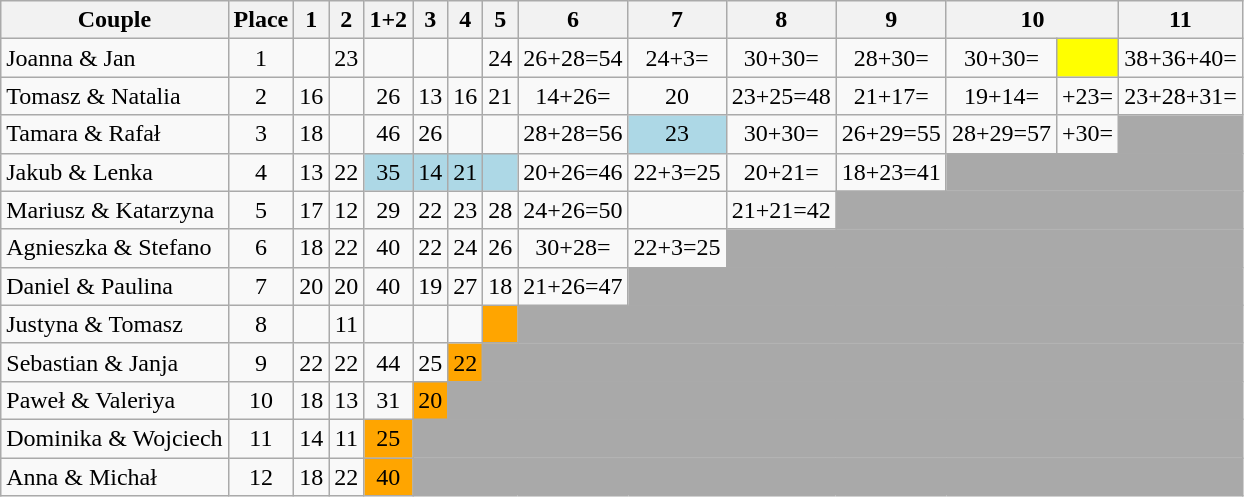<table class="wikitable sortable" style="text-align:center;">
<tr>
<th>Couple</th>
<th>Place</th>
<th>1</th>
<th>2</th>
<th>1+2</th>
<th>3</th>
<th>4</th>
<th>5</th>
<th>6</th>
<th>7</th>
<th>8</th>
<th>9</th>
<th colspan=2>10</th>
<th>11</th>
</tr>
<tr>
<td style="text-align:left;">Joanna & Jan</td>
<td>1</td>
<td></td>
<td>23</td>
<td></td>
<td></td>
<td></td>
<td>24</td>
<td> 26+28=54</td>
<td> 24+3=</td>
<td> 30+30=</td>
<td> 28+30=</td>
<td>30+30=</td>
<td style="background:yellow;"></td>
<td>38+36+40=</td>
</tr>
<tr>
<td style="text-align:left;">Tomasz & Natalia</td>
<td>2</td>
<td>16</td>
<td></td>
<td>26</td>
<td>13</td>
<td>16</td>
<td>21</td>
<td> 14+26=</td>
<td>20</td>
<td> 23+25=48</td>
<td> 21+17=</td>
<td> 19+14=</td>
<td>+23=</td>
<td>23+28+31=</td>
</tr>
<tr>
<td style="text-align:left;">Tamara & Rafał</td>
<td>3</td>
<td>18</td>
<td></td>
<td>46</td>
<td>26</td>
<td></td>
<td></td>
<td> 28+28=56</td>
<td style="background:lightblue;">23</td>
<td> 30+30=</td>
<td> 26+29=55</td>
<td> 28+29=57</td>
<td>+30=</td>
<td style="background:darkgrey;"></td>
</tr>
<tr>
<td style="text-align:left;">Jakub & Lenka</td>
<td>4</td>
<td>13</td>
<td>22</td>
<td style="background:lightblue;">35</td>
<td style="background:lightblue;">14</td>
<td style="background:lightblue;">21</td>
<td style="background:lightblue;"></td>
<td>20+26=46</td>
<td> 22+3=25</td>
<td>20+21=</td>
<td>18+23=41</td>
<td style="background:darkgrey;" colspan="3"></td>
</tr>
<tr>
<td style="text-align:left;">Mariusz & Katarzyna</td>
<td>5</td>
<td>17</td>
<td>12</td>
<td>29</td>
<td>22</td>
<td>23</td>
<td>28</td>
<td> 24+26=50</td>
<td></td>
<td>21+21=42</td>
<td style="background:darkgrey;" colspan="4"></td>
</tr>
<tr>
<td style="text-align:left;">Agnieszka & Stefano</td>
<td>6</td>
<td>18</td>
<td>22</td>
<td>40</td>
<td>22</td>
<td>24</td>
<td>26</td>
<td> 30+28=</td>
<td>22+3=25</td>
<td style="background:darkgrey;" colspan="5"></td>
</tr>
<tr>
<td style="text-align:left;">Daniel & Paulina</td>
<td>7</td>
<td>20</td>
<td>20</td>
<td>40</td>
<td>19</td>
<td>27</td>
<td>18</td>
<td>21+26=47</td>
<td style="background:darkgrey;" colspan="6"></td>
</tr>
<tr>
<td style="text-align:left;">Justyna & Tomasz</td>
<td>8</td>
<td></td>
<td>11</td>
<td></td>
<td></td>
<td></td>
<td style="background:orange;"></td>
<td style="background:darkgrey;" colspan="7"></td>
</tr>
<tr>
<td style="text-align:left;">Sebastian & Janja</td>
<td>9</td>
<td>22</td>
<td>22</td>
<td>44</td>
<td>25</td>
<td style="background:orange;">22</td>
<td style="background:darkgrey;" colspan="8"></td>
</tr>
<tr>
<td style="text-align:left;">Paweł & Valeriya</td>
<td>10</td>
<td>18</td>
<td>13</td>
<td>31</td>
<td style="background:orange;">20</td>
<td style="background:darkgrey;" colspan="9"></td>
</tr>
<tr>
<td style="text-align:left;">Dominika & Wojciech</td>
<td>11</td>
<td>14</td>
<td>11</td>
<td style="background:orange;">25</td>
<td style="background:darkgrey;" colspan="10"></td>
</tr>
<tr>
<td style="text-align:left;">Anna & Michał</td>
<td>12</td>
<td>18</td>
<td>22</td>
<td style="background:orange;">40</td>
<td style="background:darkgrey;" colspan="10"></td>
</tr>
</table>
